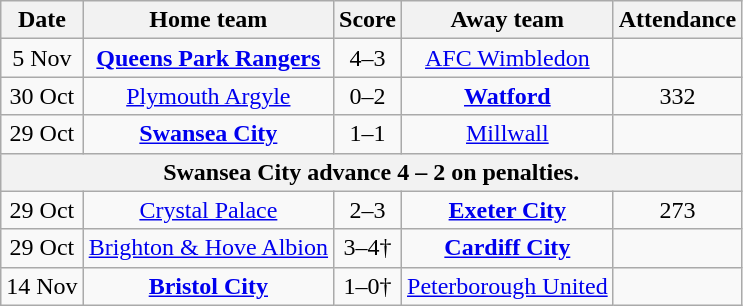<table class="wikitable" style="text-align:center">
<tr>
<th>Date</th>
<th>Home team</th>
<th>Score</th>
<th>Away team</th>
<th>Attendance</th>
</tr>
<tr>
<td>5 Nov</td>
<td><strong><a href='#'>Queens Park Rangers</a></strong></td>
<td>4–3</td>
<td><a href='#'>AFC Wimbledon</a></td>
<td></td>
</tr>
<tr>
<td>30 Oct</td>
<td><a href='#'>Plymouth Argyle</a></td>
<td>0–2</td>
<td><strong><a href='#'>Watford</a></strong></td>
<td>332</td>
</tr>
<tr>
<td>29 Oct</td>
<td><strong><a href='#'>Swansea City</a></strong></td>
<td>1–1</td>
<td><a href='#'>Millwall</a></td>
<td></td>
</tr>
<tr>
<th colspan="5">Swansea City advance 4 – 2 on penalties.</th>
</tr>
<tr>
<td>29 Oct</td>
<td><a href='#'>Crystal Palace</a></td>
<td>2–3</td>
<td><strong><a href='#'>Exeter City</a></strong></td>
<td>273</td>
</tr>
<tr>
<td>29 Oct</td>
<td><a href='#'>Brighton & Hove Albion</a></td>
<td>3–4†</td>
<td><strong><a href='#'>Cardiff City</a></strong></td>
<td></td>
</tr>
<tr>
<td>14 Nov</td>
<td><strong><a href='#'>Bristol City</a></strong></td>
<td>1–0†</td>
<td><a href='#'>Peterborough United</a></td>
<td></td>
</tr>
</table>
